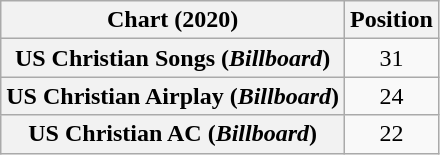<table class="wikitable plainrowheaders" style="text-align:center">
<tr>
<th scope="col">Chart (2020)</th>
<th scope="col">Position</th>
</tr>
<tr>
<th scope="row">US Christian Songs (<em>Billboard</em>)</th>
<td>31</td>
</tr>
<tr>
<th scope="row">US Christian Airplay (<em>Billboard</em>)</th>
<td>24</td>
</tr>
<tr>
<th scope="row">US Christian AC (<em>Billboard</em>)</th>
<td>22</td>
</tr>
</table>
